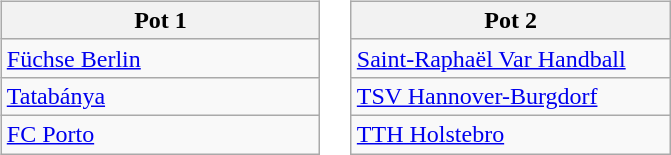<table>
<tr valign=top>
<td><br><table class="wikitable">
<tr>
<th width=205>Pot 1</th>
</tr>
<tr>
<td> <a href='#'>Füchse Berlin</a></td>
</tr>
<tr>
<td> <a href='#'>Tatabánya</a></td>
</tr>
<tr>
<td> <a href='#'>FC Porto</a></td>
</tr>
</table>
</td>
<td><br><table class="wikitable">
<tr>
<th width=205>Pot 2</th>
</tr>
<tr>
<td> <a href='#'>Saint-Raphaël Var Handball</a></td>
</tr>
<tr>
<td> <a href='#'>TSV Hannover-Burgdorf</a></td>
</tr>
<tr>
<td> <a href='#'>TTH Holstebro</a></td>
</tr>
</table>
</td>
</tr>
</table>
